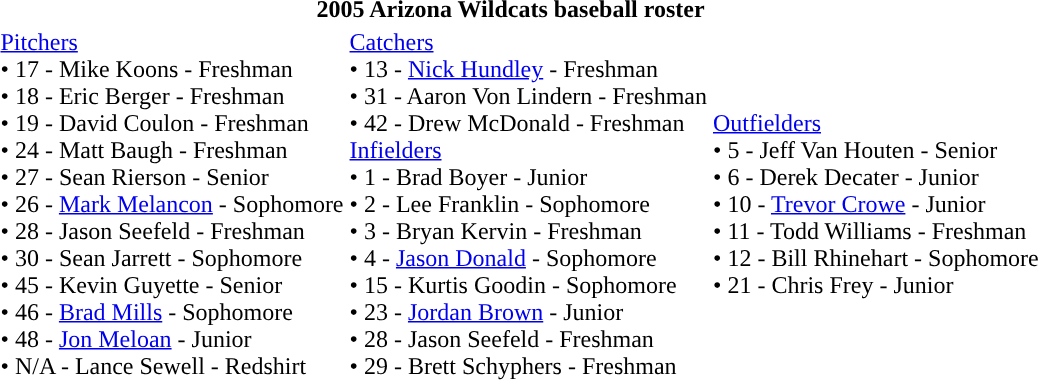<table class="toccolours">
<tr>
<th colspan="9">2005 Arizona Wildcats baseball roster</th>
</tr>
<tr>
<td width="03"> </td>
<td valign="top"></td>
<td><a href='#'>Pitchers</a><br>• 17 - Mike Koons - Freshman<br>• 18 - Eric Berger - Freshman<br>• 19 - David Coulon - Freshman<br>• 24 - Matt Baugh - Freshman<br>• 27 - Sean Rierson - Senior<br>• 26 - <a href='#'>Mark Melancon</a> - Sophomore<br>• 28 - Jason Seefeld - Freshman<br>• 30 - Sean Jarrett - Sophomore<br>• 45 - Kevin Guyette - Senior<br>• 46 - <a href='#'>Brad Mills</a> - Sophomore<br>• 48 - <a href='#'>Jon Meloan</a> - Junior<br>• N/A - Lance Sewell - Redshirt</td>
<td><a href='#'>Catchers</a><br>• 13 - <a href='#'>Nick Hundley</a> - Freshman<br>• 31 - Aaron Von Lindern - Freshman<br>• 42 - Drew McDonald - Freshman<br><a href='#'>Infielders</a><br>• 1 - Brad Boyer - Junior<br>• 2 - Lee Franklin - Sophomore<br>• 3 - Bryan Kervin - Freshman<br>• 4 - <a href='#'>Jason Donald</a> - Sophomore<br>• 15 - Kurtis Goodin - Sophomore<br>• 23 - <a href='#'>Jordan Brown</a> - Junior<br>• 28 - Jason Seefeld - Freshman<br>• 29 - Brett Schyphers - Freshman</td>
<td><a href='#'>Outfielders</a><br>• 5 - Jeff Van Houten - Senior<br>• 6 - Derek Decater - Junior<br>• 10 - <a href='#'>Trevor Crowe</a> - Junior<br>• 11 - Todd Williams - Freshman<br>• 12 - Bill Rhinehart - Sophomore<br>• 21 - Chris Frey - Junior</td>
</tr>
</table>
